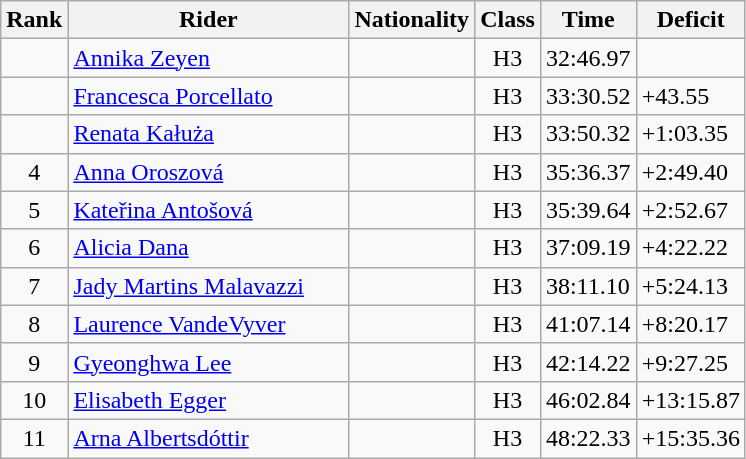<table class="wikitable sortable" style="text-align:left">
<tr>
<th width=20>Rank</th>
<th width=180>Rider</th>
<th>Nationality</th>
<th>Class</th>
<th>Time</th>
<th>Deficit</th>
</tr>
<tr>
<td align=center></td>
<td><a href='#'>Annika Zeyen</a></td>
<td></td>
<td align=center>H3</td>
<td>32:46.97</td>
<td></td>
</tr>
<tr>
<td align=center></td>
<td><a href='#'>Francesca Porcellato</a></td>
<td></td>
<td align=center>H3</td>
<td>33:30.52</td>
<td>+43.55</td>
</tr>
<tr>
<td align=center></td>
<td><a href='#'>Renata Kałuża</a></td>
<td></td>
<td align=center>H3</td>
<td>33:50.32</td>
<td>+1:03.35</td>
</tr>
<tr>
<td align=center>4</td>
<td><a href='#'>Anna Oroszová</a></td>
<td></td>
<td align=center>H3</td>
<td>35:36.37</td>
<td>+2:49.40</td>
</tr>
<tr>
<td align=center>5</td>
<td><a href='#'>Kateřina Antošová</a></td>
<td></td>
<td align=center>H3</td>
<td>35:39.64</td>
<td>+2:52.67</td>
</tr>
<tr>
<td align=center>6</td>
<td><a href='#'>Alicia Dana</a></td>
<td></td>
<td align=center>H3</td>
<td>37:09.19</td>
<td>+4:22.22</td>
</tr>
<tr>
<td align=center>7</td>
<td><a href='#'>Jady Martins Malavazzi</a></td>
<td></td>
<td align=center>H3</td>
<td>38:11.10</td>
<td>+5:24.13</td>
</tr>
<tr>
<td align=center>8</td>
<td><a href='#'>Laurence VandeVyver</a></td>
<td></td>
<td align=center>H3</td>
<td>41:07.14</td>
<td>+8:20.17</td>
</tr>
<tr>
<td align=center>9</td>
<td><a href='#'>Gyeonghwa Lee</a></td>
<td></td>
<td align=center>H3</td>
<td>42:14.22</td>
<td>+9:27.25</td>
</tr>
<tr>
<td align=center>10</td>
<td><a href='#'>Elisabeth Egger</a></td>
<td></td>
<td align=center>H3</td>
<td>46:02.84</td>
<td>+13:15.87</td>
</tr>
<tr>
<td align=center>11</td>
<td><a href='#'>Arna Albertsdóttir</a></td>
<td></td>
<td align=center>H3</td>
<td>48:22.33</td>
<td>+15:35.36</td>
</tr>
</table>
